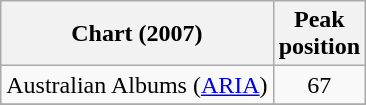<table class="wikitable sortable">
<tr>
<th>Chart (2007)</th>
<th>Peak<br>position</th>
</tr>
<tr>
<td>Australian Albums (<a href='#'>ARIA</a>)</td>
<td style="text-align:center;">67</td>
</tr>
<tr>
</tr>
<tr>
</tr>
<tr>
</tr>
<tr>
</tr>
<tr>
</tr>
<tr>
</tr>
<tr>
</tr>
<tr>
</tr>
<tr>
</tr>
<tr>
</tr>
<tr>
</tr>
<tr>
</tr>
<tr>
</tr>
</table>
